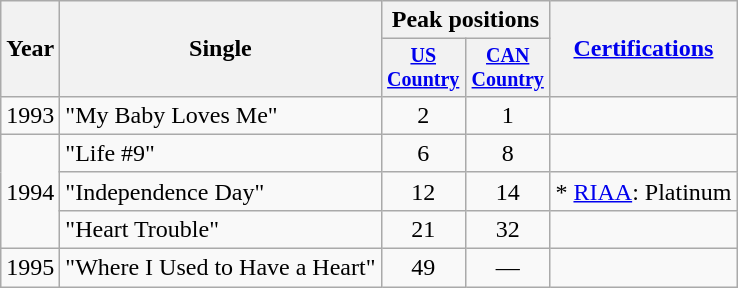<table class="wikitable" style="text-align:center;">
<tr>
<th rowspan="2">Year</th>
<th rowspan="2">Single</th>
<th colspan="2">Peak positions</th>
<th rowspan="2"><a href='#'>Certifications</a></th>
</tr>
<tr style="font-size:smaller;">
<th style="width:50px;"><a href='#'>US<br>Country</a><br></th>
<th style="width:50px;"><a href='#'>CAN<br>Country</a><br></th>
</tr>
<tr>
<td>1993</td>
<td style="text-align:left;">"My Baby Loves Me"</td>
<td>2</td>
<td>1</td>
<td></td>
</tr>
<tr>
<td rowspan="3">1994</td>
<td style="text-align:left;">"Life #9"</td>
<td>6</td>
<td>8</td>
<td></td>
</tr>
<tr>
<td style="text-align:left;">"Independence Day"</td>
<td>12</td>
<td>14</td>
<td>* <a href='#'>RIAA</a>: Platinum</td>
</tr>
<tr>
<td style="text-align:left;">"Heart Trouble"</td>
<td>21</td>
<td>32</td>
<td></td>
</tr>
<tr>
<td>1995</td>
<td style="text-align:left;">"Where I Used to Have a Heart"</td>
<td>49</td>
<td>—</td>
<td></td>
</tr>
</table>
